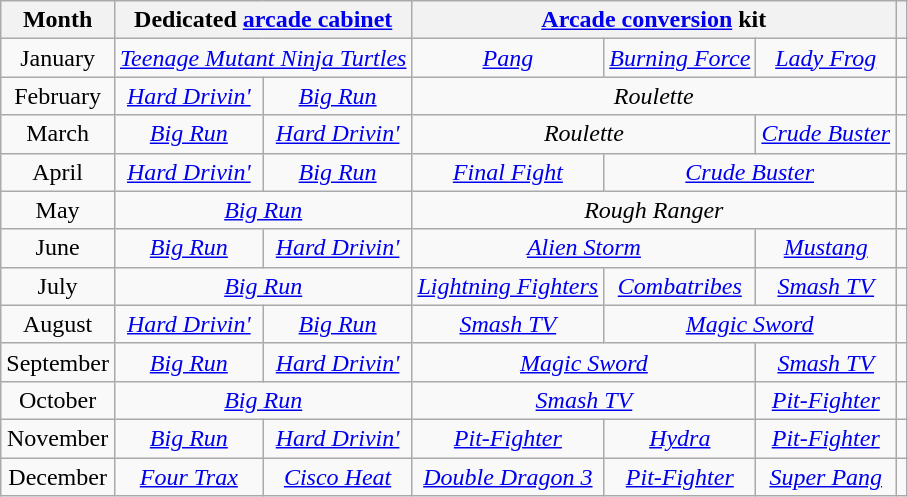<table class="wikitable sortable" style="text-align:center">
<tr>
<th>Month</th>
<th colspan="2">Dedicated <a href='#'>arcade cabinet</a></th>
<th colspan="3"><a href='#'>Arcade conversion</a> kit</th>
<th class="unsortable"></th>
</tr>
<tr>
<td>January</td>
<td colspan="2"><em><a href='#'>Teenage Mutant Ninja Turtles</a></em></td>
<td><em><a href='#'>Pang</a></em></td>
<td><em><a href='#'>Burning Force</a></em></td>
<td><em><a href='#'>Lady Frog</a></em></td>
<td></td>
</tr>
<tr>
<td>February</td>
<td><em><a href='#'>Hard Drivin'</a></em></td>
<td><em><a href='#'>Big Run</a></em></td>
<td colspan="3"><em>Roulette</em></td>
<td></td>
</tr>
<tr>
<td>March</td>
<td><em><a href='#'>Big Run</a></em></td>
<td><em><a href='#'>Hard Drivin'</a></em></td>
<td colspan="2"><em>Roulette</em></td>
<td><em><a href='#'>Crude Buster</a></em></td>
<td></td>
</tr>
<tr>
<td>April</td>
<td><em><a href='#'>Hard Drivin'</a></em></td>
<td><em><a href='#'>Big Run</a></em></td>
<td><em><a href='#'>Final Fight</a></em></td>
<td colspan="2"><em><a href='#'>Crude Buster</a></em></td>
<td></td>
</tr>
<tr>
<td>May</td>
<td colspan="2"><em><a href='#'>Big Run</a></em></td>
<td colspan="3"><em>Rough Ranger</em></td>
<td></td>
</tr>
<tr>
<td>June</td>
<td><em><a href='#'>Big Run</a></em></td>
<td><em><a href='#'>Hard Drivin'</a></em></td>
<td colspan="2"><em><a href='#'>Alien Storm</a></em></td>
<td><a href='#'><em>Mustang</em></a></td>
<td></td>
</tr>
<tr>
<td>July</td>
<td colspan="2"><em><a href='#'>Big Run</a></em></td>
<td><em><a href='#'>Lightning Fighters</a></em></td>
<td><em><a href='#'>Combatribes</a></em></td>
<td><em><a href='#'>Smash TV</a></em></td>
<td></td>
</tr>
<tr>
<td>August</td>
<td><em><a href='#'>Hard Drivin'</a></em></td>
<td><em><a href='#'>Big Run</a></em></td>
<td><em><a href='#'>Smash TV</a></em></td>
<td colspan="2"><em><a href='#'>Magic Sword</a></em></td>
<td></td>
</tr>
<tr>
<td>September</td>
<td><em><a href='#'>Big Run</a></em></td>
<td><em><a href='#'>Hard Drivin'</a></em></td>
<td colspan="2"><em><a href='#'>Magic Sword</a></em></td>
<td><em><a href='#'>Smash TV</a></em></td>
<td></td>
</tr>
<tr>
<td>October</td>
<td colspan="2"><em><a href='#'>Big Run</a></em></td>
<td colspan="2"><em><a href='#'>Smash TV</a></em></td>
<td><em><a href='#'>Pit-Fighter</a></em></td>
<td></td>
</tr>
<tr>
<td>November</td>
<td><em><a href='#'>Big Run</a></em></td>
<td><em><a href='#'>Hard Drivin'</a></em></td>
<td><em><a href='#'>Pit-Fighter</a></em></td>
<td><em><a href='#'>Hydra</a></em></td>
<td><em><a href='#'>Pit-Fighter</a></em></td>
<td></td>
</tr>
<tr>
<td>December</td>
<td><em><a href='#'>Four Trax</a></em></td>
<td><em><a href='#'>Cisco Heat</a></em></td>
<td><em><a href='#'>Double Dragon 3</a></em></td>
<td><em><a href='#'>Pit-Fighter</a></em></td>
<td><em><a href='#'>Super Pang</a></em></td>
<td></td>
</tr>
</table>
